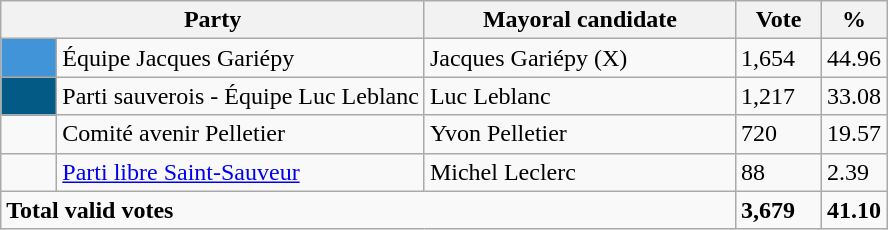<table class="wikitable">
<tr>
<th bgcolor="#DDDDFF" width="230px" colspan="2">Party</th>
<th bgcolor="#DDDDFF" width="200px">Mayoral candidate</th>
<th bgcolor="#DDDDFF" width="50px">Vote</th>
<th bgcolor="#DDDDFF" width="30px">%</th>
</tr>
<tr>
<td bgcolor=#4194D7 width="30px"> </td>
<td>Équipe Jacques Gariépy</td>
<td>Jacques Gariépy (X)</td>
<td>1,654</td>
<td>44.96</td>
</tr>
<tr>
<td bgcolor=#025A85 width="30px"> </td>
<td>Parti sauverois - Équipe Luc Leblanc</td>
<td>Luc Leblanc</td>
<td>1,217</td>
<td>33.08</td>
</tr>
<tr>
<td> </td>
<td>Comité avenir Pelletier</td>
<td>Yvon Pelletier</td>
<td>720</td>
<td>19.57</td>
</tr>
<tr>
<td> </td>
<td><a href='#'>Parti libre Saint-Sauveur</a></td>
<td>Michel Leclerc</td>
<td>88</td>
<td>2.39</td>
</tr>
<tr>
<td colspan="3"><strong>Total valid votes</strong></td>
<td><strong>3,679</strong></td>
<td><strong>41.10</strong></td>
</tr>
</table>
